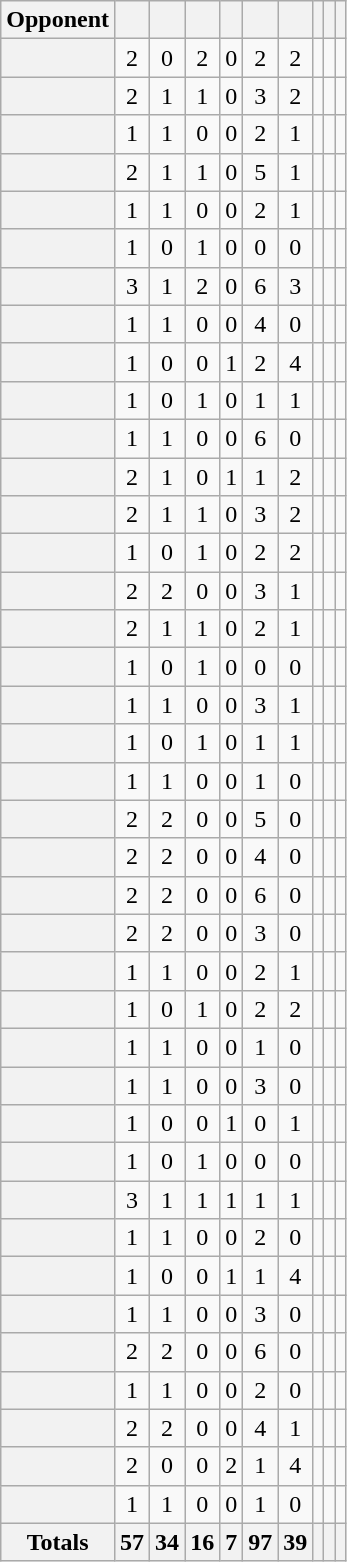<table class="wikitable plainrowheaders sortable" style="text-align:center">
<tr>
<th scope=col>Opponent</th>
<th scope=col></th>
<th scope=col></th>
<th scope=col></th>
<th scope=col></th>
<th scope=col></th>
<th scope=col></th>
<th scope=col></th>
<th scope=col></th>
<th scope=col></th>
</tr>
<tr>
<th scope=row style="text-align:left;"></th>
<td>2</td>
<td>0</td>
<td>2</td>
<td>0</td>
<td>2</td>
<td>2</td>
<td></td>
<td></td>
<td></td>
</tr>
<tr>
<th scope=row style="text-align:left;"></th>
<td>2</td>
<td>1</td>
<td>1</td>
<td>0</td>
<td>3</td>
<td>2</td>
<td></td>
<td></td>
<td></td>
</tr>
<tr>
<th scope=row style="text-align:left;"></th>
<td>1</td>
<td>1</td>
<td>0</td>
<td>0</td>
<td>2</td>
<td>1</td>
<td></td>
<td></td>
<td></td>
</tr>
<tr>
<th scope=row style="text-align:left;"></th>
<td>2</td>
<td>1</td>
<td>1</td>
<td>0</td>
<td>5</td>
<td>1</td>
<td></td>
<td></td>
<td></td>
</tr>
<tr>
<th scope=row style="text-align:left;"></th>
<td>1</td>
<td>1</td>
<td>0</td>
<td>0</td>
<td>2</td>
<td>1</td>
<td></td>
<td></td>
<td></td>
</tr>
<tr>
<th scope=row style="text-align:left;"></th>
<td>1</td>
<td>0</td>
<td>1</td>
<td>0</td>
<td>0</td>
<td>0</td>
<td></td>
<td></td>
<td></td>
</tr>
<tr>
<th scope=row style="text-align:left;"></th>
<td>3</td>
<td>1</td>
<td>2</td>
<td>0</td>
<td>6</td>
<td>3</td>
<td></td>
<td></td>
<td></td>
</tr>
<tr>
<th scope=row style="text-align:left;"></th>
<td>1</td>
<td>1</td>
<td>0</td>
<td>0</td>
<td>4</td>
<td>0</td>
<td></td>
<td></td>
<td></td>
</tr>
<tr>
<th scope=row style="text-align:left;"></th>
<td>1</td>
<td>0</td>
<td>0</td>
<td>1</td>
<td>2</td>
<td>4</td>
<td></td>
<td></td>
<td></td>
</tr>
<tr>
<th scope=row style="text-align:left;"></th>
<td>1</td>
<td>0</td>
<td>1</td>
<td>0</td>
<td>1</td>
<td>1</td>
<td></td>
<td></td>
<td></td>
</tr>
<tr>
<th scope=row style="text-align:left;"></th>
<td>1</td>
<td>1</td>
<td>0</td>
<td>0</td>
<td>6</td>
<td>0</td>
<td></td>
<td></td>
<td></td>
</tr>
<tr>
<th scope=row style="text-align:left;"></th>
<td>2</td>
<td>1</td>
<td>0</td>
<td>1</td>
<td>1</td>
<td>2</td>
<td></td>
<td></td>
<td></td>
</tr>
<tr>
<th scope=row style="text-align:left;"></th>
<td>2</td>
<td>1</td>
<td>1</td>
<td>0</td>
<td>3</td>
<td>2</td>
<td></td>
<td></td>
<td></td>
</tr>
<tr>
<th scope=row style="text-align:left;"></th>
<td>1</td>
<td>0</td>
<td>1</td>
<td>0</td>
<td>2</td>
<td>2</td>
<td></td>
<td></td>
<td></td>
</tr>
<tr>
<th scope=row style="text-align:left;"></th>
<td>2</td>
<td>2</td>
<td>0</td>
<td>0</td>
<td>3</td>
<td>1</td>
<td></td>
<td></td>
<td></td>
</tr>
<tr>
<th scope=row style="text-align:left;"></th>
<td>2</td>
<td>1</td>
<td>1</td>
<td>0</td>
<td>2</td>
<td>1</td>
<td></td>
<td></td>
<td></td>
</tr>
<tr>
<th scope=row style="text-align:left;"></th>
<td>1</td>
<td>0</td>
<td>1</td>
<td>0</td>
<td>0</td>
<td>0</td>
<td></td>
<td></td>
<td></td>
</tr>
<tr>
<th scope=row style="text-align:left;"></th>
<td>1</td>
<td>1</td>
<td>0</td>
<td>0</td>
<td>3</td>
<td>1</td>
<td></td>
<td></td>
<td></td>
</tr>
<tr>
<th scope=row style="text-align:left;"></th>
<td>1</td>
<td>0</td>
<td>1</td>
<td>0</td>
<td>1</td>
<td>1</td>
<td></td>
<td></td>
<td></td>
</tr>
<tr>
<th scope=row style="text-align:left;"></th>
<td>1</td>
<td>1</td>
<td>0</td>
<td>0</td>
<td>1</td>
<td>0</td>
<td></td>
<td></td>
<td></td>
</tr>
<tr>
<th scope=row style="text-align:left;"></th>
<td>2</td>
<td>2</td>
<td>0</td>
<td>0</td>
<td>5</td>
<td>0</td>
<td></td>
<td></td>
<td></td>
</tr>
<tr>
<th scope=row style="text-align:left;"></th>
<td>2</td>
<td>2</td>
<td>0</td>
<td>0</td>
<td>4</td>
<td>0</td>
<td></td>
<td></td>
<td></td>
</tr>
<tr>
<th scope=row style="text-align:left;"></th>
<td>2</td>
<td>2</td>
<td>0</td>
<td>0</td>
<td>6</td>
<td>0</td>
<td></td>
<td></td>
<td></td>
</tr>
<tr>
<th scope=row style="text-align:left;"></th>
<td>2</td>
<td>2</td>
<td>0</td>
<td>0</td>
<td>3</td>
<td>0</td>
<td></td>
<td></td>
<td></td>
</tr>
<tr>
<th scope=row style="text-align:left;"></th>
<td>1</td>
<td>1</td>
<td>0</td>
<td>0</td>
<td>2</td>
<td>1</td>
<td></td>
<td></td>
<td></td>
</tr>
<tr>
<th scope=row style="text-align:left;"></th>
<td>1</td>
<td>0</td>
<td>1</td>
<td>0</td>
<td>2</td>
<td>2</td>
<td></td>
<td></td>
<td></td>
</tr>
<tr>
<th scope=row style="text-align:left;"></th>
<td>1</td>
<td>1</td>
<td>0</td>
<td>0</td>
<td>1</td>
<td>0</td>
<td></td>
<td></td>
<td></td>
</tr>
<tr>
<th scope=row style="text-align:left;"></th>
<td>1</td>
<td>1</td>
<td>0</td>
<td>0</td>
<td>3</td>
<td>0</td>
<td></td>
<td></td>
<td></td>
</tr>
<tr>
<th scope=row style="text-align:left;"></th>
<td>1</td>
<td>0</td>
<td>0</td>
<td>1</td>
<td>0</td>
<td>1</td>
<td></td>
<td></td>
<td></td>
</tr>
<tr>
<th scope=row style="text-align:left;"></th>
<td>1</td>
<td>0</td>
<td>1</td>
<td>0</td>
<td>0</td>
<td>0</td>
<td></td>
<td></td>
<td></td>
</tr>
<tr>
<th scope=row style="text-align:left;"></th>
<td>3</td>
<td>1</td>
<td>1</td>
<td>1</td>
<td>1</td>
<td>1</td>
<td></td>
<td></td>
<td></td>
</tr>
<tr>
<th scope=row style="text-align:left;"></th>
<td>1</td>
<td>1</td>
<td>0</td>
<td>0</td>
<td>2</td>
<td>0</td>
<td></td>
<td></td>
<td></td>
</tr>
<tr>
<th scope=row style="text-align:left;"></th>
<td>1</td>
<td>0</td>
<td>0</td>
<td>1</td>
<td>1</td>
<td>4</td>
<td></td>
<td></td>
<td></td>
</tr>
<tr>
<th scope=row style="text-align:left;"></th>
<td>1</td>
<td>1</td>
<td>0</td>
<td>0</td>
<td>3</td>
<td>0</td>
<td></td>
<td></td>
<td></td>
</tr>
<tr>
<th scope=row style="text-align:left;"></th>
<td>2</td>
<td>2</td>
<td>0</td>
<td>0</td>
<td>6</td>
<td>0</td>
<td></td>
<td></td>
<td></td>
</tr>
<tr>
<th scope=row style="text-align:left;"></th>
<td>1</td>
<td>1</td>
<td>0</td>
<td>0</td>
<td>2</td>
<td>0</td>
<td></td>
<td></td>
<td></td>
</tr>
<tr>
<th scope=row style="text-align:left;"></th>
<td>2</td>
<td>2</td>
<td>0</td>
<td>0</td>
<td>4</td>
<td>1</td>
<td></td>
<td></td>
<td></td>
</tr>
<tr>
<th scope=row style="text-align:left;"></th>
<td>2</td>
<td>0</td>
<td>0</td>
<td>2</td>
<td>1</td>
<td>4</td>
<td></td>
<td></td>
<td></td>
</tr>
<tr>
<th scope=row style="text-align:left;"></th>
<td>1</td>
<td>1</td>
<td>0</td>
<td>0</td>
<td>1</td>
<td>0</td>
<td></td>
<td></td>
<td></td>
</tr>
<tr class="sortbottom">
<th>Totals</th>
<th>57</th>
<th>34</th>
<th>16</th>
<th>7</th>
<th>97</th>
<th>39</th>
<th></th>
<th></th>
<th></th>
</tr>
</table>
